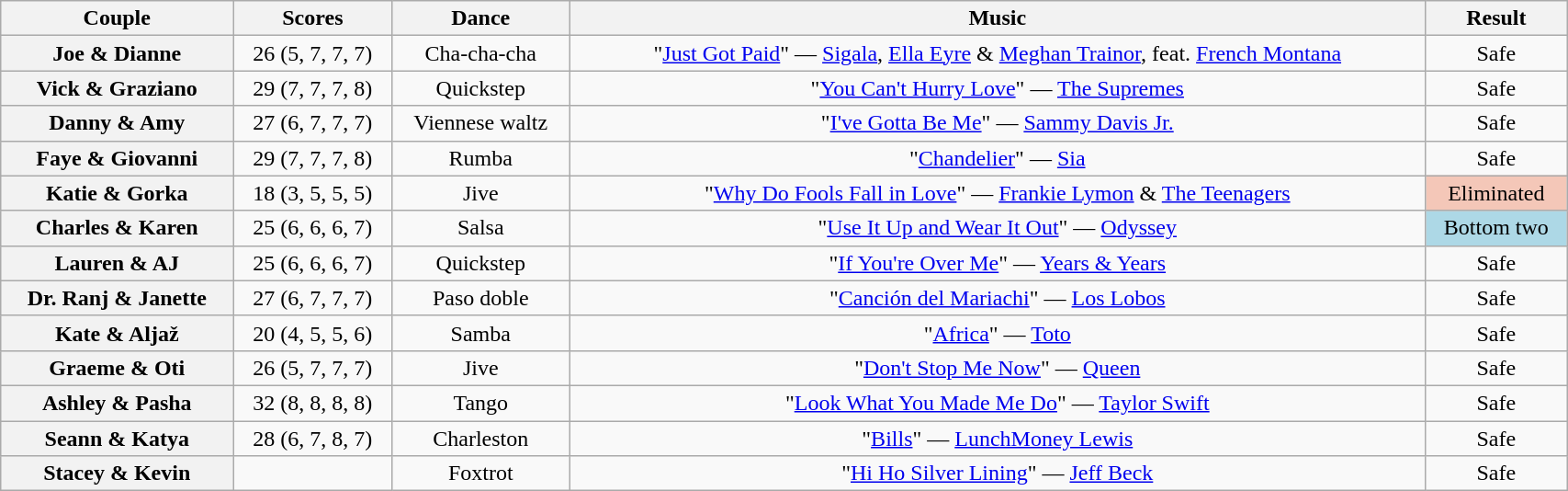<table class="wikitable sortable" style="text-align:center; width:90%">
<tr>
<th scope="col">Couple</th>
<th scope="col">Scores</th>
<th scope="col" class="unsortable">Dance</th>
<th scope="col" class="unsortable">Music</th>
<th scope="col" class="unsortable">Result</th>
</tr>
<tr>
<th scope="row">Joe & Dianne</th>
<td>26 (5, 7, 7, 7)</td>
<td>Cha-cha-cha</td>
<td>"<a href='#'>Just Got Paid</a>" — <a href='#'>Sigala</a>, <a href='#'>Ella Eyre</a> & <a href='#'>Meghan Trainor</a>, feat. <a href='#'>French Montana</a></td>
<td>Safe</td>
</tr>
<tr>
<th scope="row">Vick & Graziano</th>
<td>29 (7, 7, 7, 8)</td>
<td>Quickstep</td>
<td>"<a href='#'>You Can't Hurry Love</a>" — <a href='#'>The Supremes</a></td>
<td>Safe</td>
</tr>
<tr>
<th scope="row">Danny & Amy</th>
<td>27 (6, 7, 7, 7)</td>
<td>Viennese waltz</td>
<td>"<a href='#'>I've Gotta Be Me</a>" — <a href='#'>Sammy Davis Jr.</a></td>
<td>Safe</td>
</tr>
<tr>
<th scope="row">Faye & Giovanni</th>
<td>29 (7, 7, 7, 8)</td>
<td>Rumba</td>
<td>"<a href='#'>Chandelier</a>" — <a href='#'>Sia</a></td>
<td>Safe</td>
</tr>
<tr>
<th scope="row">Katie & Gorka</th>
<td>18 (3, 5, 5, 5)</td>
<td>Jive</td>
<td>"<a href='#'>Why Do Fools Fall in Love</a>" — <a href='#'>Frankie Lymon</a> & <a href='#'>The Teenagers</a></td>
<td bgcolor="f4c7b8">Eliminated</td>
</tr>
<tr>
<th scope="row">Charles & Karen</th>
<td>25 (6, 6, 6, 7)</td>
<td>Salsa</td>
<td>"<a href='#'>Use It Up and Wear It Out</a>" — <a href='#'>Odyssey</a></td>
<td bgcolor="lightblue">Bottom two</td>
</tr>
<tr>
<th scope="row">Lauren & AJ</th>
<td>25 (6, 6, 6, 7)</td>
<td>Quickstep</td>
<td>"<a href='#'>If You're Over Me</a>" — <a href='#'>Years & Years</a></td>
<td>Safe</td>
</tr>
<tr>
<th scope="row">Dr. Ranj & Janette</th>
<td>27 (6, 7, 7, 7)</td>
<td>Paso doble</td>
<td>"<a href='#'>Canción del Mariachi</a>" — <a href='#'>Los Lobos</a></td>
<td>Safe</td>
</tr>
<tr>
<th scope="row">Kate & Aljaž</th>
<td>20 (4, 5, 5, 6)</td>
<td>Samba</td>
<td>"<a href='#'>Africa</a>" — <a href='#'>Toto</a></td>
<td>Safe</td>
</tr>
<tr>
<th scope="row">Graeme & Oti</th>
<td>26 (5, 7, 7, 7)</td>
<td>Jive</td>
<td>"<a href='#'>Don't Stop Me Now</a>" — <a href='#'>Queen</a></td>
<td>Safe</td>
</tr>
<tr>
<th scope="row">Ashley & Pasha</th>
<td>32 (8, 8, 8, 8)</td>
<td>Tango</td>
<td>"<a href='#'>Look What You Made Me Do</a>" — <a href='#'>Taylor Swift</a></td>
<td>Safe</td>
</tr>
<tr>
<th scope="row">Seann & Katya</th>
<td>28 (6, 7, 8, 7)</td>
<td>Charleston</td>
<td>"<a href='#'>Bills</a>" — <a href='#'>LunchMoney Lewis</a></td>
<td>Safe</td>
</tr>
<tr>
<th scope="row">Stacey & Kevin</th>
<td></td>
<td>Foxtrot</td>
<td>"<a href='#'>Hi Ho Silver Lining</a>" — <a href='#'>Jeff Beck</a></td>
<td>Safe</td>
</tr>
</table>
